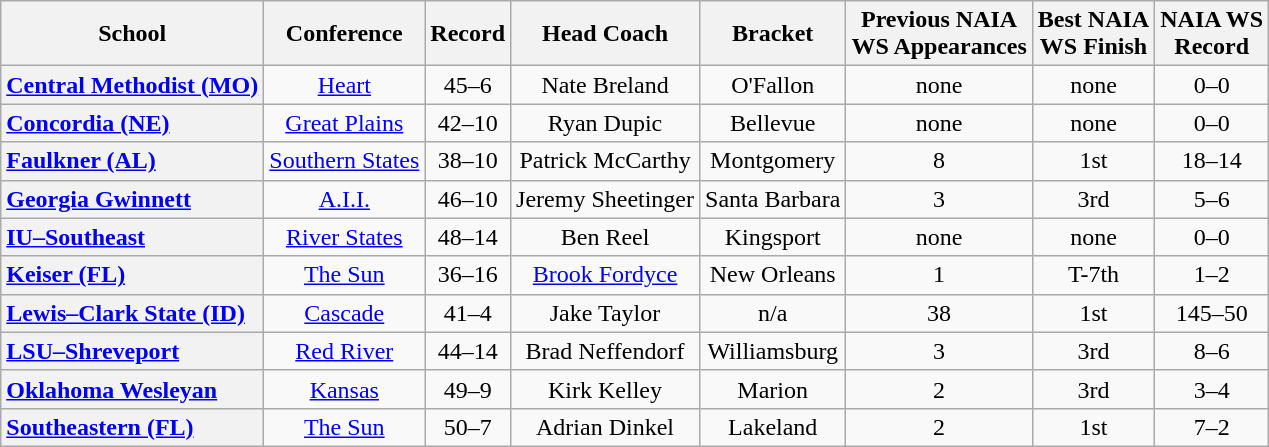<table class="wikitable sortable plainrowheaders" style="text-align:center">
<tr>
<th scope="col">School</th>
<th scope="col">Conference</th>
<th scope="col">Record</th>
<th scope="col">Head Coach</th>
<th scope="col">Bracket</th>
<th scope="col">Previous NAIA<br>WS Appearances</th>
<th scope="col">Best NAIA<br>WS Finish</th>
<th scope="col">NAIA WS<br>Record</th>
</tr>
<tr>
<th scope="row" style="text-align:left"><a href='#'>Central Methodist (MO)</a></th>
<td><a href='#'>Heart</a></td>
<td>45–6</td>
<td>Nate Breland</td>
<td>O'Fallon</td>
<td>none</td>
<td>none</td>
<td>0–0</td>
</tr>
<tr>
<th scope="row" style="text-align:left"><a href='#'>Concordia (NE)</a></th>
<td><a href='#'>Great Plains</a></td>
<td>42–10</td>
<td>Ryan Dupic</td>
<td>Bellevue</td>
<td>none</td>
<td>none</td>
<td>0–0</td>
</tr>
<tr>
<th scope="row" style="text-align:left"><a href='#'>Faulkner (AL)</a></th>
<td><a href='#'>Southern States</a></td>
<td>38–10</td>
<td>Patrick McCarthy</td>
<td>Montgomery</td>
<td>8<br></td>
<td>1st<br></td>
<td>18–14</td>
</tr>
<tr>
<th scope="row" style="text-align:left"><a href='#'>Georgia Gwinnett</a></th>
<td><a href='#'>A.I.I.</a></td>
<td>46–10</td>
<td>Jeremy Sheetinger</td>
<td>Santa Barbara</td>
<td>3<br></td>
<td>3rd<br></td>
<td>5–6</td>
</tr>
<tr>
<th scope="row" style="text-align:left"><a href='#'>IU–Southeast</a></th>
<td><a href='#'>River States</a></td>
<td>48–14</td>
<td>Ben Reel</td>
<td>Kingsport</td>
<td>none</td>
<td>none</td>
<td>0–0</td>
</tr>
<tr>
<th scope="row" style="text-align:left"><a href='#'>Keiser (FL)</a></th>
<td><a href='#'>The Sun</a></td>
<td>36–16</td>
<td><a href='#'>Brook Fordyce</a></td>
<td>New Orleans</td>
<td>1<br></td>
<td>T-7th<br></td>
<td>1–2</td>
</tr>
<tr>
<th scope="row" style="text-align:left"><a href='#'>Lewis–Clark State (ID)</a></th>
<td><a href='#'>Cascade</a></td>
<td>41–4</td>
<td>Jake Taylor</td>
<td>n/a</td>
<td>38<br></td>
<td>1st<br></td>
<td>145–50</td>
</tr>
<tr>
<th scope="row" style="text-align:left"><a href='#'>LSU–Shreveport</a></th>
<td><a href='#'>Red River</a></td>
<td>44–14</td>
<td>Brad Neffendorf</td>
<td>Williamsburg</td>
<td>3<br></td>
<td>3rd<br></td>
<td>8–6</td>
</tr>
<tr>
<th scope="row" style="text-align:left"><a href='#'>Oklahoma Wesleyan</a></th>
<td><a href='#'>Kansas</a></td>
<td>49–9</td>
<td>Kirk Kelley</td>
<td>Marion</td>
<td>2<br></td>
<td>3rd<br></td>
<td>3–4</td>
</tr>
<tr>
<th scope="row" style="text-align:left"><a href='#'>Southeastern (FL)</a></th>
<td><a href='#'>The Sun</a></td>
<td>50–7</td>
<td>Adrian Dinkel</td>
<td>Lakeland</td>
<td>2<br></td>
<td>1st<br></td>
<td>7–2</td>
</tr>
</table>
